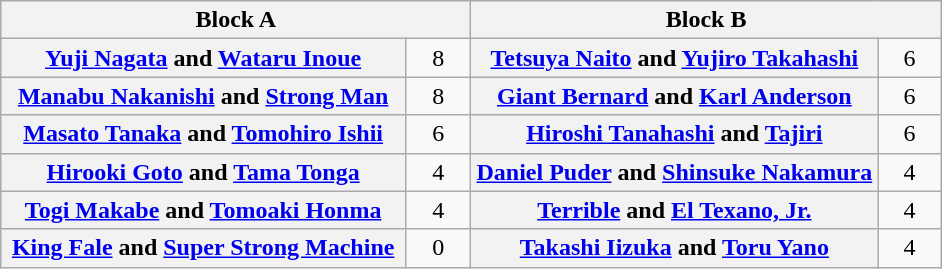<table class="wikitable" style="margin: 1em auto 1em auto;text-align:center">
<tr>
<th colspan="2" style="width:50%">Block A</th>
<th colspan="2" style="width:50%">Block B</th>
</tr>
<tr>
<th><a href='#'>Yuji Nagata</a> and <a href='#'>Wataru Inoue</a></th>
<td style="width:35px">8</td>
<th><a href='#'>Tetsuya Naito</a> and <a href='#'>Yujiro Takahashi</a></th>
<td style="width:35px">6</td>
</tr>
<tr>
<th><a href='#'>Manabu Nakanishi</a> and <a href='#'>Strong Man</a></th>
<td>8</td>
<th><a href='#'>Giant Bernard</a> and <a href='#'>Karl Anderson</a></th>
<td>6</td>
</tr>
<tr>
<th><a href='#'>Masato Tanaka</a> and <a href='#'>Tomohiro Ishii</a></th>
<td>6</td>
<th><a href='#'>Hiroshi Tanahashi</a> and <a href='#'>Tajiri</a></th>
<td>6</td>
</tr>
<tr>
<th><a href='#'>Hirooki Goto</a> and <a href='#'>Tama Tonga</a></th>
<td>4</td>
<th><a href='#'>Daniel Puder</a> and <a href='#'>Shinsuke Nakamura</a></th>
<td>4</td>
</tr>
<tr>
<th><a href='#'>Togi Makabe</a> and <a href='#'>Tomoaki Honma</a></th>
<td>4</td>
<th><a href='#'>Terrible</a> and <a href='#'>El Texano, Jr.</a></th>
<td>4</td>
</tr>
<tr>
<th><a href='#'>King Fale</a> and <a href='#'>Super Strong Machine</a></th>
<td>0</td>
<th><a href='#'>Takashi Iizuka</a> and <a href='#'>Toru Yano</a></th>
<td>4</td>
</tr>
</table>
